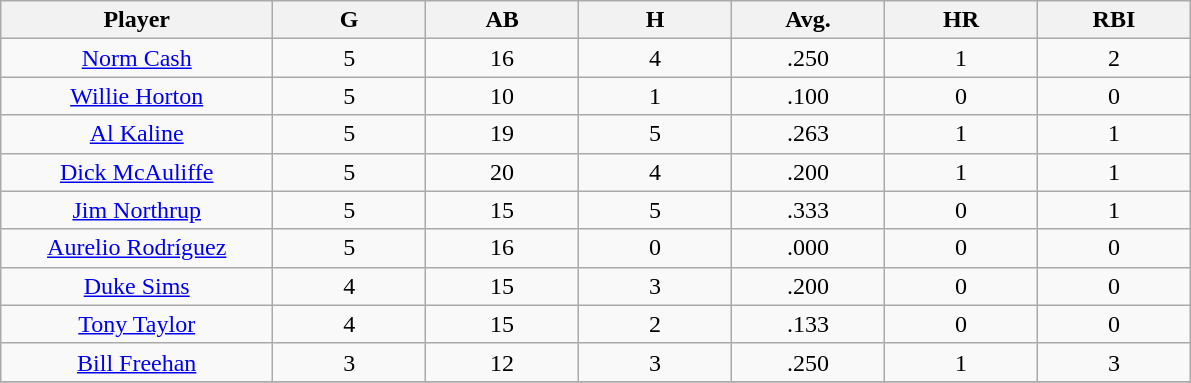<table class="wikitable sortable">
<tr>
<th bgcolor="#DDDDFF" width="16%">Player</th>
<th bgcolor="#DDDDFF" width="9%">G</th>
<th bgcolor="#DDDDFF" width="9%">AB</th>
<th bgcolor="#DDDDFF" width="9%">H</th>
<th bgcolor="#DDDDFF" width="9%">Avg.</th>
<th bgcolor="#DDDDFF" width="9%">HR</th>
<th bgcolor="#DDDDFF" width="9%">RBI</th>
</tr>
<tr align="center">
<td><a href='#'>Norm Cash</a></td>
<td>5</td>
<td>16</td>
<td>4</td>
<td>.250</td>
<td>1</td>
<td>2</td>
</tr>
<tr align="center">
<td><a href='#'>Willie Horton</a></td>
<td>5</td>
<td>10</td>
<td>1</td>
<td>.100</td>
<td>0</td>
<td>0</td>
</tr>
<tr align="center">
<td><a href='#'>Al Kaline</a></td>
<td>5</td>
<td>19</td>
<td>5</td>
<td>.263</td>
<td>1</td>
<td>1</td>
</tr>
<tr align="center">
<td><a href='#'>Dick McAuliffe</a></td>
<td>5</td>
<td>20</td>
<td>4</td>
<td>.200</td>
<td>1</td>
<td>1</td>
</tr>
<tr align="center">
<td><a href='#'>Jim Northrup</a></td>
<td>5</td>
<td>15</td>
<td>5</td>
<td>.333</td>
<td>0</td>
<td>1</td>
</tr>
<tr align="center">
<td><a href='#'>Aurelio Rodríguez</a></td>
<td>5</td>
<td>16</td>
<td>0</td>
<td>.000</td>
<td>0</td>
<td>0</td>
</tr>
<tr align="center">
<td><a href='#'>Duke Sims</a></td>
<td>4</td>
<td>15</td>
<td>3</td>
<td>.200</td>
<td>0</td>
<td>0</td>
</tr>
<tr align="center">
<td><a href='#'>Tony Taylor</a></td>
<td>4</td>
<td>15</td>
<td>2</td>
<td>.133</td>
<td>0</td>
<td>0</td>
</tr>
<tr align="center">
<td><a href='#'>Bill Freehan</a></td>
<td>3</td>
<td>12</td>
<td>3</td>
<td>.250</td>
<td>1</td>
<td>3</td>
</tr>
<tr>
</tr>
</table>
